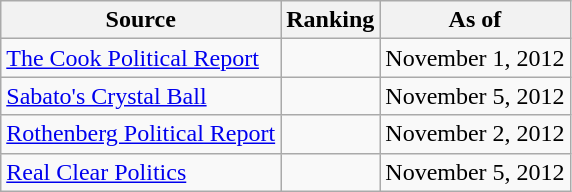<table class="wikitable" style="text-align:center">
<tr>
<th>Source</th>
<th>Ranking</th>
<th>As of</th>
</tr>
<tr>
<td align=left><a href='#'>The Cook Political Report</a></td>
<td></td>
<td>November 1, 2012</td>
</tr>
<tr>
<td align=left><a href='#'>Sabato's Crystal Ball</a></td>
<td></td>
<td>November 5, 2012</td>
</tr>
<tr>
<td align=left><a href='#'>Rothenberg Political Report</a></td>
<td></td>
<td>November 2, 2012</td>
</tr>
<tr>
<td align=left><a href='#'>Real Clear Politics</a></td>
<td></td>
<td>November 5, 2012</td>
</tr>
</table>
